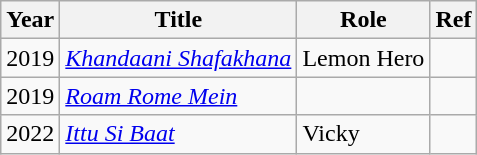<table class="wikitable">
<tr>
<th>Year</th>
<th>Title</th>
<th>Role</th>
<th>Ref</th>
</tr>
<tr>
<td>2019</td>
<td><em><a href='#'>Khandaani Shafakhana</a></em></td>
<td>Lemon Hero</td>
<td></td>
</tr>
<tr>
<td>2019</td>
<td><em><a href='#'>Roam Rome Mein</a></em></td>
<td></td>
<td></td>
</tr>
<tr>
<td>2022</td>
<td><em><a href='#'>Ittu Si Baat</a></em></td>
<td>Vicky</td>
<td></td>
</tr>
</table>
